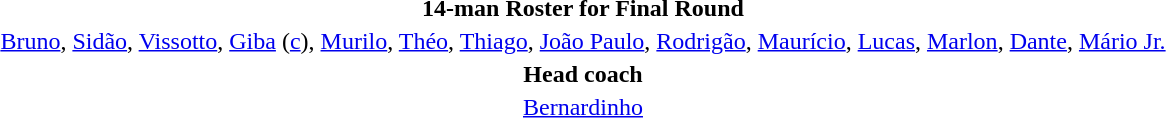<table style="text-align: center; margin-top: 2em; margin-left: auto; margin-right: auto">
<tr>
<td><strong>14-man Roster for Final Round</strong></td>
</tr>
<tr>
<td><a href='#'>Bruno</a>, <a href='#'>Sidão</a>, <a href='#'>Vissotto</a>, <a href='#'>Giba</a> (<a href='#'>c</a>), <a href='#'>Murilo</a>, <a href='#'>Théo</a>, <a href='#'>Thiago</a>, <a href='#'>João Paulo</a>, <a href='#'>Rodrigão</a>, <a href='#'>Maurício</a>, <a href='#'>Lucas</a>, <a href='#'>Marlon</a>, <a href='#'>Dante</a>, <a href='#'>Mário Jr.</a></td>
</tr>
<tr>
<td><strong>Head coach</strong></td>
</tr>
<tr>
<td><a href='#'>Bernardinho</a></td>
</tr>
</table>
